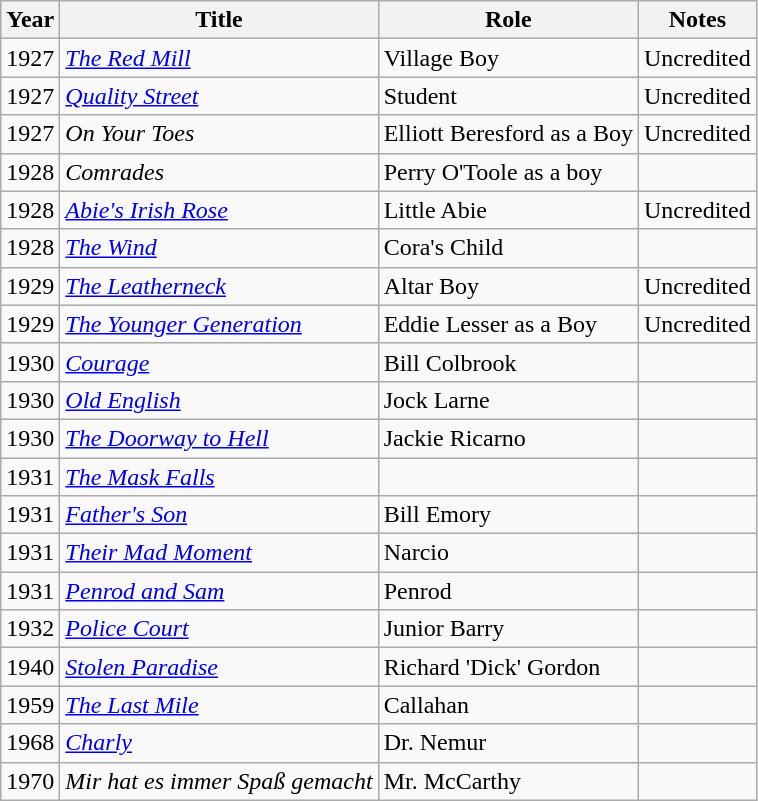<table class="wikitable">
<tr>
<th>Year</th>
<th>Title</th>
<th>Role</th>
<th>Notes</th>
</tr>
<tr>
<td>1927</td>
<td><em><a href='#'>The Red Mill</a></em></td>
<td>Village Boy</td>
<td>Uncredited</td>
</tr>
<tr>
<td>1927</td>
<td><em><a href='#'>Quality Street</a></em></td>
<td>Student</td>
<td>Uncredited</td>
</tr>
<tr>
<td>1927</td>
<td><em>On Your Toes</em></td>
<td>Elliott Beresford as a Boy</td>
<td>Uncredited</td>
</tr>
<tr>
<td>1928</td>
<td><em>Comrades</em></td>
<td>Perry O'Toole as a boy</td>
<td></td>
</tr>
<tr>
<td>1928</td>
<td><em><a href='#'>Abie's Irish Rose</a></em></td>
<td>Little Abie</td>
<td>Uncredited</td>
</tr>
<tr>
<td>1928</td>
<td><em><a href='#'>The Wind</a></em></td>
<td>Cora's Child</td>
<td></td>
</tr>
<tr>
<td>1929</td>
<td><em><a href='#'>The Leatherneck</a></em></td>
<td>Altar Boy</td>
<td>Uncredited</td>
</tr>
<tr>
<td>1929</td>
<td><em><a href='#'>The Younger Generation</a></em></td>
<td>Eddie Lesser as a Boy</td>
<td>Uncredited</td>
</tr>
<tr>
<td>1930</td>
<td><em><a href='#'>Courage</a></em></td>
<td>Bill Colbrook</td>
<td></td>
</tr>
<tr>
<td>1930</td>
<td><em><a href='#'>Old English</a></em></td>
<td>Jock Larne</td>
<td></td>
</tr>
<tr>
<td>1930</td>
<td><em><a href='#'>The Doorway to Hell</a></em></td>
<td>Jackie Ricarno</td>
<td></td>
</tr>
<tr>
<td>1931</td>
<td><em><a href='#'>The Mask Falls</a></em></td>
<td></td>
<td></td>
</tr>
<tr>
<td>1931</td>
<td><em><a href='#'>Father's Son</a></em></td>
<td>Bill Emory</td>
<td></td>
</tr>
<tr>
<td>1931</td>
<td><em><a href='#'>Their Mad Moment</a></em></td>
<td>Narcio</td>
<td></td>
</tr>
<tr>
<td>1931</td>
<td><em><a href='#'>Penrod and Sam</a></em></td>
<td>Penrod</td>
<td></td>
</tr>
<tr>
<td>1932</td>
<td><em><a href='#'>Police Court</a></em></td>
<td>Junior Barry</td>
<td></td>
</tr>
<tr>
<td>1940</td>
<td><em><a href='#'>Stolen Paradise</a></em></td>
<td>Richard 'Dick' Gordon</td>
<td></td>
</tr>
<tr>
<td>1959</td>
<td><em><a href='#'>The Last Mile</a></em></td>
<td>Callahan</td>
<td></td>
</tr>
<tr>
<td>1968</td>
<td><em><a href='#'>Charly</a></em></td>
<td>Dr. Nemur</td>
<td></td>
</tr>
<tr>
<td>1970</td>
<td><em>Mir hat es immer Spaß gemacht</em></td>
<td>Mr. McCarthy</td>
<td></td>
</tr>
</table>
